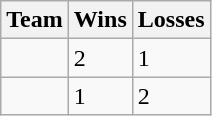<table class=wikitable>
<tr>
<th>Team</th>
<th>Wins</th>
<th>Losses</th>
</tr>
<tr>
<td><strong></strong></td>
<td>2</td>
<td>1</td>
</tr>
<tr>
<td></td>
<td>1</td>
<td>2</td>
</tr>
</table>
